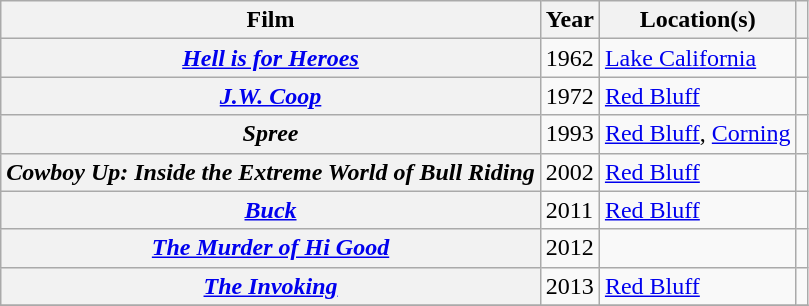<table class="wikitable sortable plainrowheaders">
<tr>
<th>Film</th>
<th>Year</th>
<th class="unsortable">Location(s)</th>
<th class="unsortable"></th>
</tr>
<tr>
<th scope="row"><em><a href='#'>Hell is for Heroes</a></em></th>
<td>1962</td>
<td><a href='#'>Lake California</a></td>
<td style="text-align:center;"></td>
</tr>
<tr>
<th scope="row"><em><a href='#'>J.W. Coop</a></em></th>
<td>1972</td>
<td><a href='#'>Red Bluff</a></td>
<td style="text-align:center;"></td>
</tr>
<tr>
<th scope="row"><em>Spree</em></th>
<td>1993</td>
<td><a href='#'>Red Bluff</a>, <a href='#'>Corning</a></td>
<td style="text-align:center;"></td>
</tr>
<tr>
<th scope="row"><em>Cowboy Up: Inside the Extreme World of Bull Riding</em></th>
<td>2002</td>
<td><a href='#'>Red Bluff</a></td>
<td style="text-align:center;"></td>
</tr>
<tr>
<th scope="row"><em><a href='#'>Buck</a></em></th>
<td>2011</td>
<td><a href='#'>Red Bluff</a></td>
<td style="text-align:center;"></td>
</tr>
<tr>
<th scope="row"><em><a href='#'>The Murder of Hi Good</a></em></th>
<td>2012</td>
<td></td>
<td style="text-align:center;"></td>
</tr>
<tr>
<th scope="row"><em><a href='#'>The Invoking</a></em></th>
<td>2013</td>
<td><a href='#'>Red Bluff</a></td>
<td style="text-align:center;"></td>
</tr>
<tr>
</tr>
</table>
